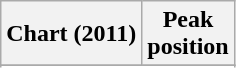<table class="wikitable sortable plainrowheaders">
<tr>
<th>Chart (2011)</th>
<th>Peak<br>position</th>
</tr>
<tr>
</tr>
<tr>
</tr>
<tr>
</tr>
<tr>
</tr>
</table>
